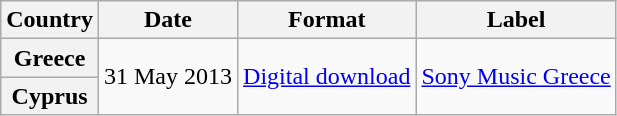<table class="wikitable plainrowheaders">
<tr>
<th scope="col">Country</th>
<th scope="col">Date</th>
<th scope="col">Format</th>
<th scope="col">Label</th>
</tr>
<tr>
<th scope="row">Greece</th>
<td rowspan=2>31 May 2013</td>
<td rowspan=2><a href='#'>Digital download</a></td>
<td rowspan=2><a href='#'>Sony Music Greece</a></td>
</tr>
<tr>
<th scope="row">Cyprus</th>
</tr>
</table>
